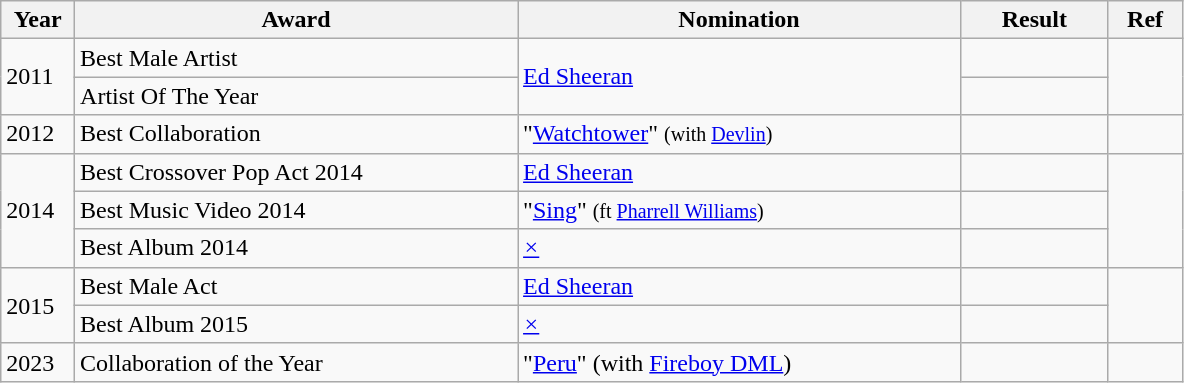<table class="wikitable" style="max-width:75%;">
<tr>
<th width=5%>Year</th>
<th style="width:30%;">Award</th>
<th style="width:30%;">Nomination</th>
<th style="width:10%;">Result</th>
<th style="width:5%;">Ref</th>
</tr>
<tr>
<td rowspan="2">2011</td>
<td>Best Male Artist</td>
<td rowspan="2"><a href='#'>Ed Sheeran</a></td>
<td></td>
<td rowspan=2></td>
</tr>
<tr>
<td>Artist Of The Year</td>
<td></td>
</tr>
<tr>
<td>2012</td>
<td>Best Collaboration</td>
<td>"<a href='#'>Watchtower</a>" <small>(with <a href='#'>Devlin</a>)</small></td>
<td></td>
<td></td>
</tr>
<tr>
<td rowspan="3">2014</td>
<td>Best Crossover Pop Act 2014</td>
<td><a href='#'>Ed Sheeran</a></td>
<td></td>
<td rowspan=3></td>
</tr>
<tr>
<td>Best Music Video 2014</td>
<td>"<a href='#'>Sing</a>" <small>(ft <a href='#'>Pharrell Williams</a>)</small></td>
<td></td>
</tr>
<tr>
<td>Best Album 2014</td>
<td><em><a href='#'>×</a></em></td>
<td></td>
</tr>
<tr>
<td rowspan="2">2015</td>
<td>Best Male Act</td>
<td><a href='#'>Ed Sheeran</a></td>
<td></td>
<td rowspan=2></td>
</tr>
<tr>
<td>Best Album 2015</td>
<td><em><a href='#'>×</a></em></td>
<td></td>
</tr>
<tr>
<td>2023</td>
<td>Collaboration of the Year</td>
<td>"<a href='#'>Peru</a>" (with <a href='#'>Fireboy DML</a>)</td>
<td></td>
</tr>
</table>
